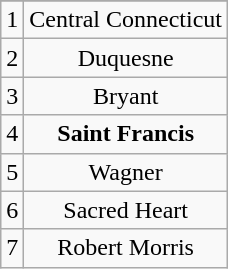<table class="wikitable">
<tr align="center">
</tr>
<tr align="center">
<td>1</td>
<td>Central Connecticut</td>
</tr>
<tr align="center">
<td>2</td>
<td>Duquesne</td>
</tr>
<tr align="center">
<td>3</td>
<td>Bryant</td>
</tr>
<tr align="center">
<td>4</td>
<td><strong>Saint Francis</strong></td>
</tr>
<tr align="center">
<td>5</td>
<td>Wagner</td>
</tr>
<tr align="center">
<td>6</td>
<td>Sacred Heart</td>
</tr>
<tr align="center">
<td>7</td>
<td>Robert Morris</td>
</tr>
</table>
